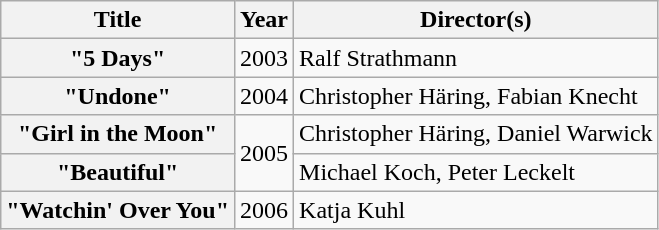<table class="wikitable plainrowheaders">
<tr>
<th scope="col">Title</th>
<th scope="col">Year</th>
<th scope="col">Director(s)</th>
</tr>
<tr>
<th scope="row">"5 Days"</th>
<td>2003</td>
<td>Ralf Strathmann</td>
</tr>
<tr>
<th scope="row">"Undone"</th>
<td>2004</td>
<td>Christopher Häring, Fabian Knecht</td>
</tr>
<tr>
<th scope="row">"Girl in the Moon"</th>
<td rowspan="2">2005</td>
<td>Christopher Häring, Daniel Warwick</td>
</tr>
<tr>
<th scope="row">"Beautiful"</th>
<td>Michael Koch, Peter Leckelt</td>
</tr>
<tr>
<th scope="row">"Watchin' Over You"</th>
<td>2006</td>
<td>Katja Kuhl</td>
</tr>
</table>
